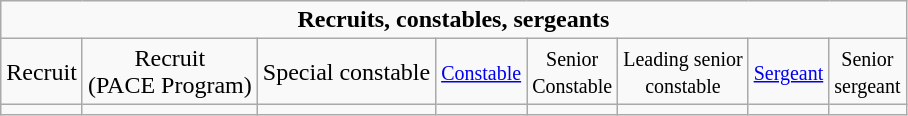<table class="wikitable" style="text-align: center;">
<tr>
<td colspan="8"><strong>Recruits, constables, sergeants</strong></td>
</tr>
<tr>
<td>Recruit</td>
<td>Recruit <br>(PACE Program)</td>
<td>Special constable</td>
<td><small><a href='#'>Constable</a></small></td>
<td><small>Senior<br> Constable</small></td>
<td><small>Leading senior<br> constable</small></td>
<td><small><a href='#'>Sergeant</a></small></td>
<td><small>Senior<br>sergeant</small></td>
</tr>
<tr>
<td></td>
<td></td>
<td></td>
<td></td>
<td> </td>
<td></td>
<td> </td>
<td> </td>
</tr>
</table>
